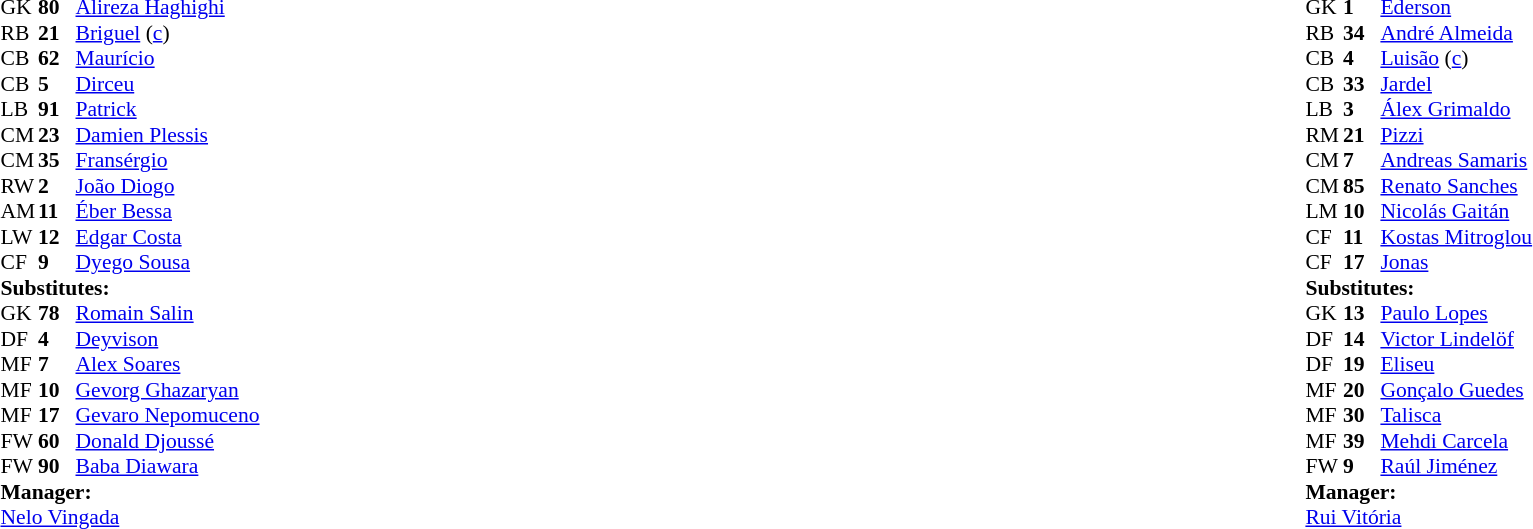<table width="100%">
<tr>
<td valign="top" width="50%"><br><table style="font-size: 90%" cellspacing="0" cellpadding="0">
<tr>
<td colspan="4"></td>
</tr>
<tr>
<th width=25></th>
<th width=25></th>
</tr>
<tr>
<td>GK</td>
<td><strong>80</strong></td>
<td> <a href='#'>Alireza Haghighi</a></td>
</tr>
<tr>
<td>RB</td>
<td><strong>21</strong></td>
<td> <a href='#'>Briguel</a> (<a href='#'>c</a>)</td>
<td></td>
<td></td>
</tr>
<tr>
<td>CB</td>
<td><strong>62</strong></td>
<td> <a href='#'>Maurício</a></td>
</tr>
<tr>
<td>CB</td>
<td><strong>5</strong></td>
<td> <a href='#'>Dirceu</a></td>
<td></td>
<td></td>
</tr>
<tr>
<td>LB</td>
<td><strong>91</strong></td>
<td> <a href='#'>Patrick</a></td>
</tr>
<tr>
<td>CM</td>
<td><strong>23</strong></td>
<td> <a href='#'>Damien Plessis</a></td>
</tr>
<tr>
<td>CM</td>
<td><strong>35</strong></td>
<td> <a href='#'>Fransérgio</a></td>
</tr>
<tr>
<td>RW</td>
<td><strong>2</strong></td>
<td> <a href='#'>João Diogo</a></td>
</tr>
<tr>
<td>AM</td>
<td><strong>11</strong></td>
<td> <a href='#'>Éber Bessa</a></td>
</tr>
<tr>
<td>LW</td>
<td><strong>12</strong></td>
<td> <a href='#'>Edgar Costa</a></td>
<td></td>
<td></td>
</tr>
<tr>
<td>CF</td>
<td><strong>9</strong></td>
<td> <a href='#'>Dyego Sousa</a></td>
</tr>
<tr>
<td colspan=3><strong>Substitutes:</strong></td>
</tr>
<tr>
<td>GK</td>
<td><strong>78</strong></td>
<td> <a href='#'>Romain Salin</a></td>
</tr>
<tr>
<td>DF</td>
<td><strong>4</strong></td>
<td> <a href='#'>Deyvison</a></td>
</tr>
<tr>
<td>MF</td>
<td><strong>7</strong></td>
<td> <a href='#'>Alex Soares</a></td>
<td></td>
<td></td>
</tr>
<tr>
<td>MF</td>
<td><strong>10</strong></td>
<td> <a href='#'>Gevorg Ghazaryan</a></td>
<td></td>
<td></td>
</tr>
<tr>
<td>MF</td>
<td><strong>17</strong></td>
<td> <a href='#'>Gevaro Nepomuceno</a></td>
</tr>
<tr>
<td>FW</td>
<td><strong>60</strong></td>
<td> <a href='#'>Donald Djoussé</a></td>
<td></td>
<td></td>
</tr>
<tr>
<td>FW</td>
<td><strong>90</strong></td>
<td> <a href='#'>Baba Diawara</a></td>
</tr>
<tr>
<td colspan=3><strong>Manager:</strong></td>
</tr>
<tr>
<td colspan=4> <a href='#'>Nelo Vingada</a></td>
</tr>
</table>
</td>
<td valign="top"></td>
<td valign="top" width="50%"><br><table style="font-size: 90%" cellspacing="0" cellpadding="0" align=center>
<tr>
<td colspan="4"></td>
</tr>
<tr>
<th width=25></th>
<th width=25></th>
</tr>
<tr>
<td>GK</td>
<td><strong>1</strong></td>
<td> <a href='#'>Ederson</a></td>
</tr>
<tr>
<td>RB</td>
<td><strong>34</strong></td>
<td> <a href='#'>André Almeida</a></td>
</tr>
<tr>
<td>CB</td>
<td><strong>4</strong></td>
<td> <a href='#'>Luisão</a> (<a href='#'>c</a>)</td>
</tr>
<tr>
<td>CB</td>
<td><strong>33</strong></td>
<td> <a href='#'>Jardel</a></td>
</tr>
<tr>
<td>LB</td>
<td><strong>3</strong></td>
<td> <a href='#'>Álex Grimaldo</a></td>
</tr>
<tr>
<td>RM</td>
<td><strong>21</strong></td>
<td> <a href='#'>Pizzi</a></td>
</tr>
<tr>
<td>CM</td>
<td><strong>7</strong></td>
<td> <a href='#'>Andreas Samaris</a></td>
</tr>
<tr>
<td>CM</td>
<td><strong>85</strong></td>
<td> <a href='#'>Renato Sanches</a></td>
</tr>
<tr>
<td>LM</td>
<td><strong>10</strong></td>
<td> <a href='#'>Nicolás Gaitán</a></td>
<td></td>
<td></td>
</tr>
<tr>
<td>CF</td>
<td><strong>11</strong></td>
<td> <a href='#'>Kostas Mitroglou</a></td>
<td></td>
<td></td>
</tr>
<tr>
<td>CF</td>
<td><strong>17</strong></td>
<td> <a href='#'>Jonas</a></td>
<td></td>
<td></td>
</tr>
<tr>
<td colspan=3><strong>Substitutes:</strong></td>
</tr>
<tr>
<td>GK</td>
<td><strong>13</strong></td>
<td> <a href='#'>Paulo Lopes</a></td>
</tr>
<tr>
<td>DF</td>
<td><strong>14</strong></td>
<td> <a href='#'>Victor Lindelöf</a></td>
</tr>
<tr>
<td>DF</td>
<td><strong>19</strong></td>
<td> <a href='#'>Eliseu</a></td>
</tr>
<tr>
<td>MF</td>
<td><strong>20</strong></td>
<td> <a href='#'>Gonçalo Guedes</a></td>
<td></td>
<td></td>
</tr>
<tr>
<td>MF</td>
<td><strong>30</strong></td>
<td> <a href='#'>Talisca</a></td>
<td></td>
<td></td>
</tr>
<tr>
<td>MF</td>
<td><strong>39</strong></td>
<td> <a href='#'>Mehdi Carcela</a></td>
</tr>
<tr>
<td>FW</td>
<td><strong>9</strong></td>
<td> <a href='#'>Raúl Jiménez</a></td>
<td></td>
<td></td>
</tr>
<tr>
<td colspan=3><strong>Manager:</strong></td>
</tr>
<tr>
<td colspan=4> <a href='#'>Rui Vitória</a></td>
</tr>
</table>
</td>
</tr>
</table>
